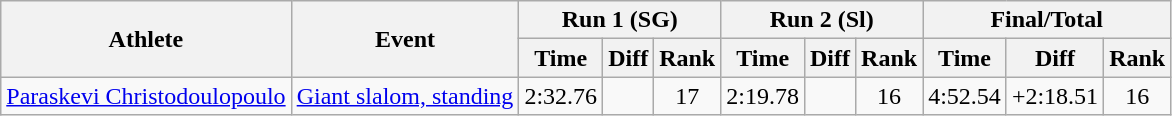<table class="wikitable" style="font-size:100%">
<tr>
<th rowspan="2">Athlete</th>
<th rowspan="2">Event</th>
<th colspan="3">Run 1 (SG)</th>
<th colspan="3">Run 2 (Sl)</th>
<th colspan="3">Final/Total</th>
</tr>
<tr>
<th>Time</th>
<th>Diff</th>
<th>Rank</th>
<th>Time</th>
<th>Diff</th>
<th>Rank</th>
<th>Time</th>
<th>Diff</th>
<th>Rank</th>
</tr>
<tr>
<td rowspan=1><a href='#'>Paraskevi Christodoulopoulo</a></td>
<td><a href='#'>Giant slalom, standing</a></td>
<td align="center">2:32.76</td>
<td align="center"></td>
<td align="center">17</td>
<td align="center">2:19.78</td>
<td align="center"></td>
<td align="center">16</td>
<td align="center">4:52.54</td>
<td align="center">+2:18.51</td>
<td align="center">16</td>
</tr>
</table>
